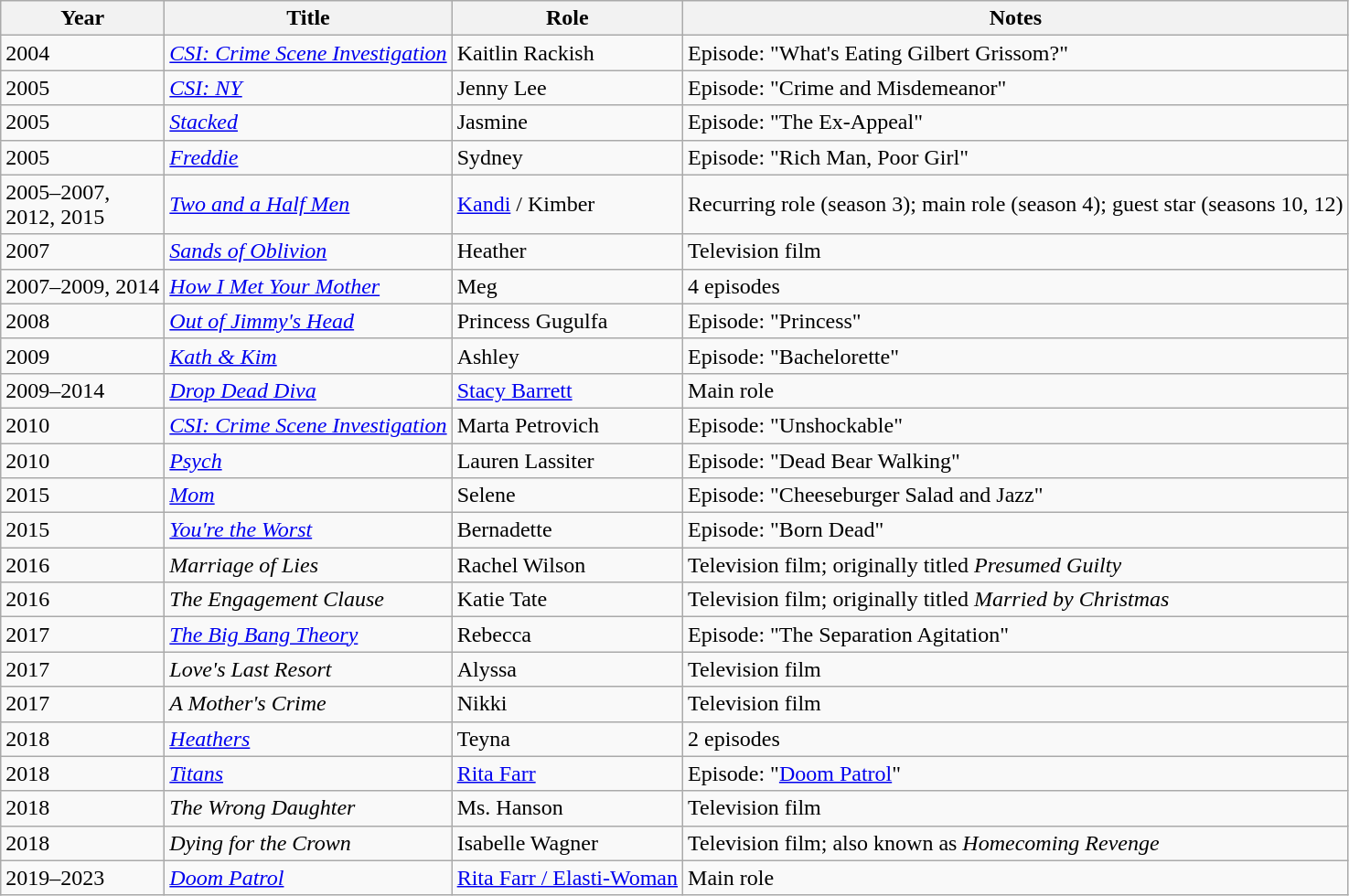<table class="wikitable sortable">
<tr>
<th>Year</th>
<th>Title</th>
<th>Role</th>
<th class="unsortable">Notes</th>
</tr>
<tr>
<td>2004</td>
<td><em><a href='#'>CSI: Crime Scene Investigation</a></em></td>
<td>Kaitlin Rackish</td>
<td>Episode: "What's Eating Gilbert Grissom?"</td>
</tr>
<tr>
<td>2005</td>
<td><em><a href='#'>CSI: NY</a></em></td>
<td>Jenny Lee</td>
<td>Episode: "Crime and Misdemeanor"</td>
</tr>
<tr>
<td>2005</td>
<td><em><a href='#'>Stacked</a></em></td>
<td>Jasmine</td>
<td>Episode: "The Ex-Appeal"</td>
</tr>
<tr>
<td>2005</td>
<td><em><a href='#'>Freddie</a></em></td>
<td>Sydney</td>
<td>Episode: "Rich Man, Poor Girl"</td>
</tr>
<tr>
<td>2005–2007,<br>2012, 2015</td>
<td><em><a href='#'>Two and a Half Men</a></em></td>
<td><a href='#'>Kandi</a> / Kimber</td>
<td>Recurring role (season 3); main role (season 4); guest star (seasons 10, 12)</td>
</tr>
<tr>
<td>2007</td>
<td><em><a href='#'>Sands of Oblivion</a></em></td>
<td>Heather</td>
<td>Television film</td>
</tr>
<tr>
<td>2007–2009, 2014</td>
<td><em><a href='#'>How I Met Your Mother</a></em></td>
<td>Meg</td>
<td>4 episodes</td>
</tr>
<tr>
<td>2008</td>
<td><em><a href='#'>Out of Jimmy's Head</a></em></td>
<td>Princess Gugulfa</td>
<td>Episode: "Princess"</td>
</tr>
<tr>
<td>2009</td>
<td><em><a href='#'>Kath & Kim</a></em></td>
<td>Ashley</td>
<td>Episode: "Bachelorette"</td>
</tr>
<tr>
<td>2009–2014</td>
<td><em><a href='#'>Drop Dead Diva</a></em></td>
<td><a href='#'>Stacy Barrett</a></td>
<td>Main role</td>
</tr>
<tr>
<td>2010</td>
<td><em><a href='#'>CSI: Crime Scene Investigation</a></em></td>
<td>Marta Petrovich</td>
<td>Episode: "Unshockable"</td>
</tr>
<tr>
<td>2010</td>
<td><em><a href='#'>Psych</a></em></td>
<td>Lauren Lassiter</td>
<td>Episode: "Dead Bear Walking"</td>
</tr>
<tr>
<td>2015</td>
<td><em><a href='#'>Mom</a></em></td>
<td>Selene</td>
<td>Episode: "Cheeseburger Salad and Jazz"</td>
</tr>
<tr>
<td>2015</td>
<td><em><a href='#'>You're the Worst</a></em></td>
<td>Bernadette</td>
<td>Episode: "Born Dead"</td>
</tr>
<tr>
<td>2016</td>
<td><em>Marriage of Lies</em></td>
<td>Rachel Wilson</td>
<td>Television film; originally titled <em>Presumed Guilty</em></td>
</tr>
<tr>
<td>2016</td>
<td><em>The Engagement Clause</em></td>
<td>Katie Tate</td>
<td>Television film; originally titled <em>Married by Christmas</em></td>
</tr>
<tr>
<td>2017</td>
<td><em><a href='#'>The Big Bang Theory</a></em></td>
<td>Rebecca</td>
<td>Episode: "The Separation Agitation"</td>
</tr>
<tr>
<td>2017</td>
<td><em>Love's Last Resort</em></td>
<td>Alyssa</td>
<td>Television film</td>
</tr>
<tr>
<td>2017</td>
<td><em>A Mother's Crime</em></td>
<td>Nikki</td>
<td>Television film</td>
</tr>
<tr>
<td>2018</td>
<td><em><a href='#'>Heathers</a></em></td>
<td>Teyna</td>
<td>2 episodes</td>
</tr>
<tr>
<td>2018</td>
<td><em><a href='#'>Titans</a></em></td>
<td><a href='#'>Rita Farr</a></td>
<td>Episode: "<a href='#'>Doom Patrol</a>"</td>
</tr>
<tr>
<td>2018</td>
<td><em>The Wrong Daughter</em></td>
<td>Ms. Hanson</td>
<td>Television film</td>
</tr>
<tr>
<td>2018</td>
<td><em>Dying for the Crown</em></td>
<td>Isabelle Wagner</td>
<td>Television film; also known as <em>Homecoming Revenge</em></td>
</tr>
<tr>
<td>2019–2023</td>
<td><em><a href='#'>Doom Patrol</a></em></td>
<td><a href='#'>Rita Farr / Elasti-Woman</a></td>
<td>Main role</td>
</tr>
</table>
